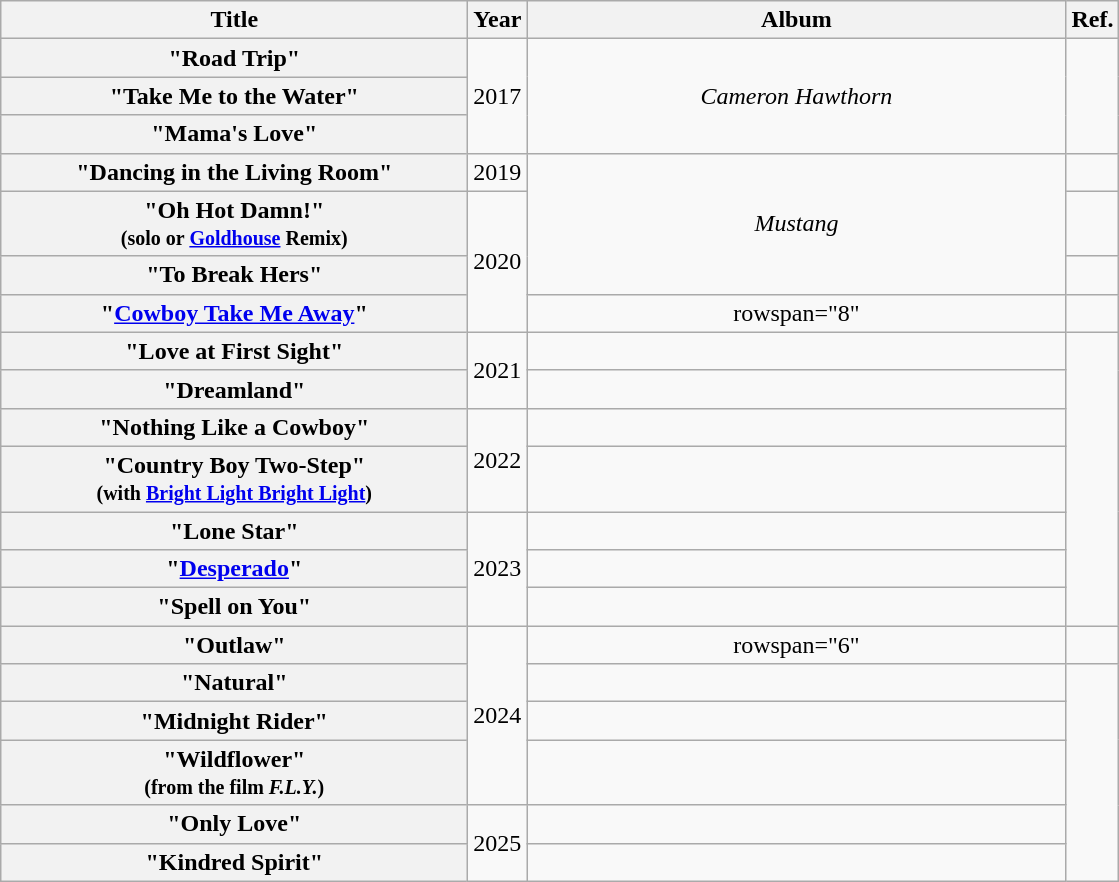<table class="wikitable plainrowheaders" style="text-align:center;">
<tr>
<th scope="col" style="width:19em;">Title</th>
<th scope="col" style="width:1em;">Year</th>
<th scope="col" style="width:22em;">Album</th>
<th>Ref.</th>
</tr>
<tr>
<th scope="row">"Road Trip"</th>
<td rowspan="3">2017</td>
<td rowspan="3"><em>Cameron Hawthorn</em></td>
<td rowspan="3"></td>
</tr>
<tr>
<th scope="row">"Take Me to the Water"</th>
</tr>
<tr>
<th scope="row">"Mama's Love"</th>
</tr>
<tr>
<th scope="row">"Dancing in the Living Room"</th>
<td>2019</td>
<td rowspan="3"><em>Mustang</em></td>
<td></td>
</tr>
<tr>
<th scope="row">"Oh Hot Damn!"<br><small>(solo or <a href='#'>Goldhouse</a> Remix)</small></th>
<td rowspan="3">2020</td>
<td></td>
</tr>
<tr>
<th scope="row">"To Break Hers"</th>
<td></td>
</tr>
<tr>
<th scope="row">"<a href='#'>Cowboy Take Me Away</a>"</th>
<td>rowspan="8" </td>
<td></td>
</tr>
<tr>
<th scope="row">"Love at First Sight"</th>
<td rowspan="2">2021</td>
<td></td>
</tr>
<tr>
<th scope="row">"Dreamland"</th>
<td></td>
</tr>
<tr>
<th scope="row">"Nothing Like a Cowboy"</th>
<td rowspan="2">2022</td>
<td></td>
</tr>
<tr>
<th scope="row">"Country Boy Two-Step"<br><small>(with <a href='#'>Bright Light Bright Light</a>)</small></th>
<td></td>
</tr>
<tr>
<th scope="row">"Lone Star"</th>
<td rowspan="3">2023</td>
<td></td>
</tr>
<tr>
<th scope="row">"<a href='#'>Desperado</a>"</th>
<td></td>
</tr>
<tr>
<th scope="row">"Spell on You"</th>
<td></td>
</tr>
<tr>
<th scope="row">"Outlaw"</th>
<td rowspan="4">2024</td>
<td>rowspan="6" </td>
<td></td>
</tr>
<tr>
<th scope="row">"Natural"</th>
<td></td>
</tr>
<tr>
<th scope="row">"Midnight Rider"</th>
<td></td>
</tr>
<tr>
<th scope="row">"Wildflower"<br><small>(from the film <em>F.L.Y.</em>)</small></th>
<td></td>
</tr>
<tr>
<th scope="row">"Only Love"</th>
<td rowspan="2">2025</td>
<td></td>
</tr>
<tr>
<th scope="row">"Kindred Spirit"</th>
<td></td>
</tr>
</table>
